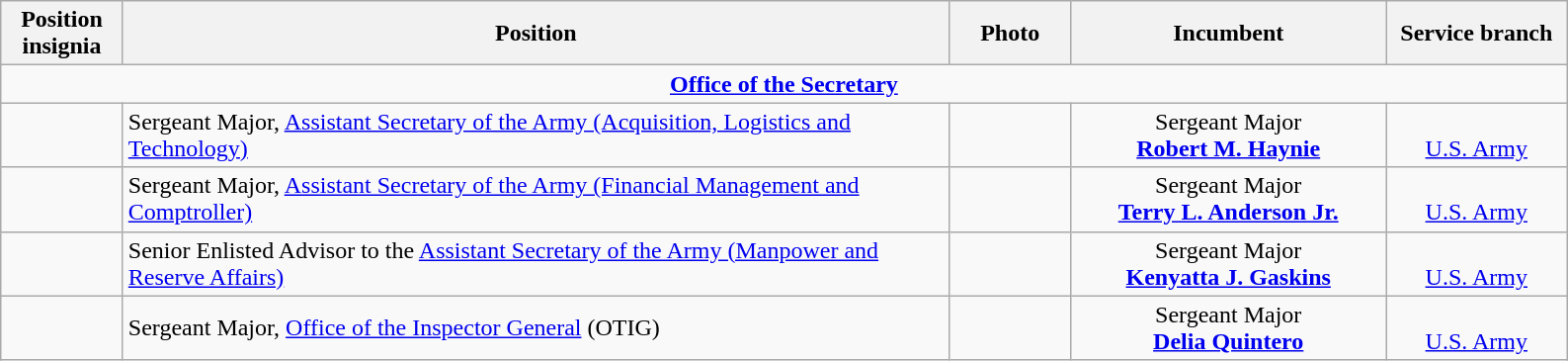<table class="wikitable">
<tr>
<th width="75" style="text-align:center">Position insignia</th>
<th width="550" style="text-align:center">Position</th>
<th width="75" style="text-align:center">Photo</th>
<th width="205" style="text-align:center">Incumbent</th>
<th width="115" style="text-align:center">Service branch</th>
</tr>
<tr>
<td colspan="5" style="text-align:center"><strong><a href='#'>Office of the Secretary</a></strong></td>
</tr>
<tr>
<td></td>
<td>Sergeant Major, <a href='#'>Assistant Secretary of the Army (Acquisition, Logistics and Technology)</a></td>
<td></td>
<td style="text-align:center">Sergeant Major<br><strong><a href='#'>Robert M. Haynie</a></strong></td>
<td style="text-align:center"><br><a href='#'>U.S. Army</a></td>
</tr>
<tr>
<td></td>
<td>Sergeant Major, <a href='#'>Assistant Secretary of the Army (Financial Management and Comptroller)</a></td>
<td></td>
<td style="text-align:center">Sergeant Major<br><strong><a href='#'>Terry L. Anderson Jr.</a></strong></td>
<td style="text-align:center"><br><a href='#'>U.S. Army</a></td>
</tr>
<tr>
<td></td>
<td>Senior Enlisted Advisor to the <a href='#'>Assistant Secretary of the Army (Manpower and Reserve Affairs)</a></td>
<td></td>
<td style="text-align:center">Sergeant Major<br><strong><a href='#'>Kenyatta J. Gaskins</a></strong></td>
<td style="text-align:center"><br><a href='#'>U.S. Army</a></td>
</tr>
<tr>
<td></td>
<td>Sergeant Major, <a href='#'>Office of the Inspector General</a> (OTIG)</td>
<td></td>
<td style="text-align:center">Sergeant Major<br><strong><a href='#'>Delia Quintero</a></strong></td>
<td style="text-align:center"><br><a href='#'>U.S. Army</a></td>
</tr>
</table>
